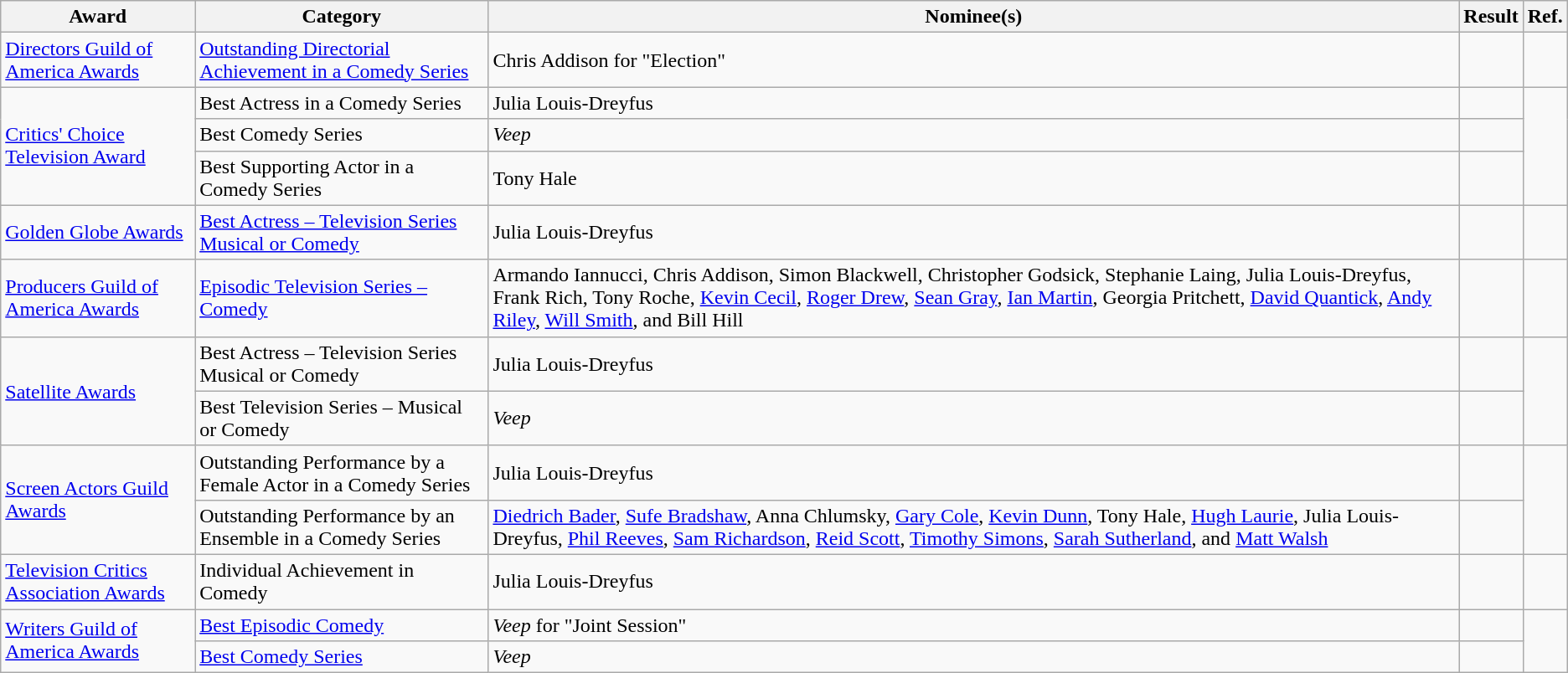<table class="wikitable">
<tr>
<th>Award</th>
<th>Category</th>
<th>Nominee(s)</th>
<th>Result</th>
<th>Ref.</th>
</tr>
<tr>
<td><a href='#'>Directors Guild of America Awards</a></td>
<td><a href='#'>Outstanding Directorial Achievement in a Comedy Series</a></td>
<td>Chris Addison for "Election"</td>
<td></td>
<td></td>
</tr>
<tr>
<td rowspan="3"><a href='#'>Critics' Choice Television Award</a></td>
<td>Best Actress in a Comedy Series</td>
<td>Julia Louis-Dreyfus</td>
<td></td>
<td rowspan="3"></td>
</tr>
<tr>
<td>Best Comedy Series</td>
<td><em>Veep</em></td>
<td></td>
</tr>
<tr>
<td>Best Supporting Actor in a Comedy Series</td>
<td>Tony Hale</td>
<td></td>
</tr>
<tr>
<td><a href='#'>Golden Globe Awards</a></td>
<td><a href='#'>Best Actress – Television Series Musical or Comedy</a></td>
<td>Julia Louis-Dreyfus</td>
<td></td>
<td></td>
</tr>
<tr>
<td><a href='#'>Producers Guild of America Awards</a></td>
<td><a href='#'>Episodic Television Series – Comedy</a></td>
<td>Armando Iannucci, Chris Addison, Simon Blackwell, Christopher Godsick, Stephanie Laing, Julia Louis-Dreyfus, Frank Rich, Tony Roche, <a href='#'>Kevin Cecil</a>, <a href='#'>Roger Drew</a>, <a href='#'>Sean Gray</a>, <a href='#'>Ian Martin</a>, Georgia Pritchett, <a href='#'>David Quantick</a>, <a href='#'>Andy Riley</a>, <a href='#'>Will Smith</a>, and Bill Hill</td>
<td></td>
<td></td>
</tr>
<tr>
<td rowspan="2"><a href='#'>Satellite Awards</a></td>
<td>Best Actress – Television Series Musical or Comedy</td>
<td>Julia Louis-Dreyfus</td>
<td></td>
<td rowspan="2"></td>
</tr>
<tr>
<td>Best Television Series – Musical or Comedy</td>
<td><em>Veep</em></td>
<td></td>
</tr>
<tr>
<td rowspan="2"><a href='#'>Screen Actors Guild Awards</a></td>
<td>Outstanding Performance by a Female Actor in a Comedy Series</td>
<td>Julia Louis-Dreyfus</td>
<td></td>
<td rowspan="2"></td>
</tr>
<tr>
<td>Outstanding Performance by an Ensemble in a Comedy Series</td>
<td><a href='#'>Diedrich Bader</a>, <a href='#'>Sufe Bradshaw</a>, Anna Chlumsky, <a href='#'>Gary Cole</a>, <a href='#'>Kevin Dunn</a>, Tony Hale, <a href='#'>Hugh Laurie</a>, Julia Louis-Dreyfus, <a href='#'>Phil Reeves</a>, <a href='#'>Sam Richardson</a>, <a href='#'>Reid Scott</a>, <a href='#'>Timothy Simons</a>, <a href='#'>Sarah Sutherland</a>, and <a href='#'>Matt Walsh</a></td>
<td></td>
</tr>
<tr>
<td><a href='#'>Television Critics Association Awards</a></td>
<td>Individual Achievement in Comedy</td>
<td>Julia Louis-Dreyfus</td>
<td></td>
<td></td>
</tr>
<tr>
<td rowspan="2"><a href='#'>Writers Guild of America Awards</a></td>
<td><a href='#'>Best Episodic Comedy</a></td>
<td><em>Veep</em> for "Joint Session"</td>
<td></td>
<td rowspan="2"></td>
</tr>
<tr>
<td><a href='#'>Best Comedy Series</a></td>
<td><em>Veep</em></td>
<td></td>
</tr>
</table>
